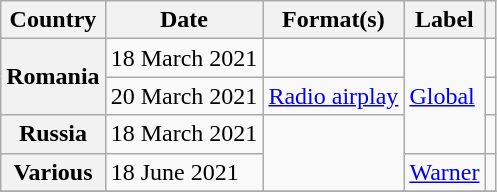<table class="wikitable plainrowheaders">
<tr>
<th scope="col">Country</th>
<th scope="col">Date</th>
<th scope="col">Format(s)</th>
<th scope="col">Label</th>
<th scope="col"></th>
</tr>
<tr>
<th scope="row" rowspan="2">Romania</th>
<td rowspan="1">18 March 2021</td>
<td rowspan="1"></td>
<td rowspan="3"><a href='#'>Global</a></td>
<td></td>
</tr>
<tr>
<td>20 March 2021</td>
<td><a href='#'>Radio airplay</a></td>
<td></td>
</tr>
<tr>
<th scope="row">Russia</th>
<td rowspan="1">18 March 2021</td>
<td rowspan="2"></td>
<td></td>
</tr>
<tr>
<th scope="row">Various</th>
<td>18 June 2021</td>
<td><a href='#'>Warner</a></td>
<td></td>
</tr>
<tr>
</tr>
</table>
